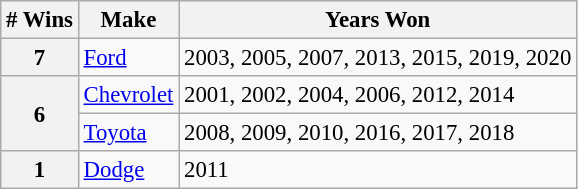<table class="wikitable" style="font-size: 95%;">
<tr>
<th># Wins</th>
<th>Make</th>
<th>Years Won</th>
</tr>
<tr>
<th>7</th>
<td> <a href='#'>Ford</a></td>
<td>2003, 2005, 2007, 2013, 2015, 2019, 2020</td>
</tr>
<tr>
<th rowspan="2">6</th>
<td> <a href='#'>Chevrolet</a></td>
<td>2001, 2002, 2004, 2006, 2012, 2014</td>
</tr>
<tr>
<td> <a href='#'>Toyota</a></td>
<td>2008, 2009, 2010, 2016, 2017, 2018</td>
</tr>
<tr>
<th>1</th>
<td> <a href='#'>Dodge</a></td>
<td>2011</td>
</tr>
</table>
